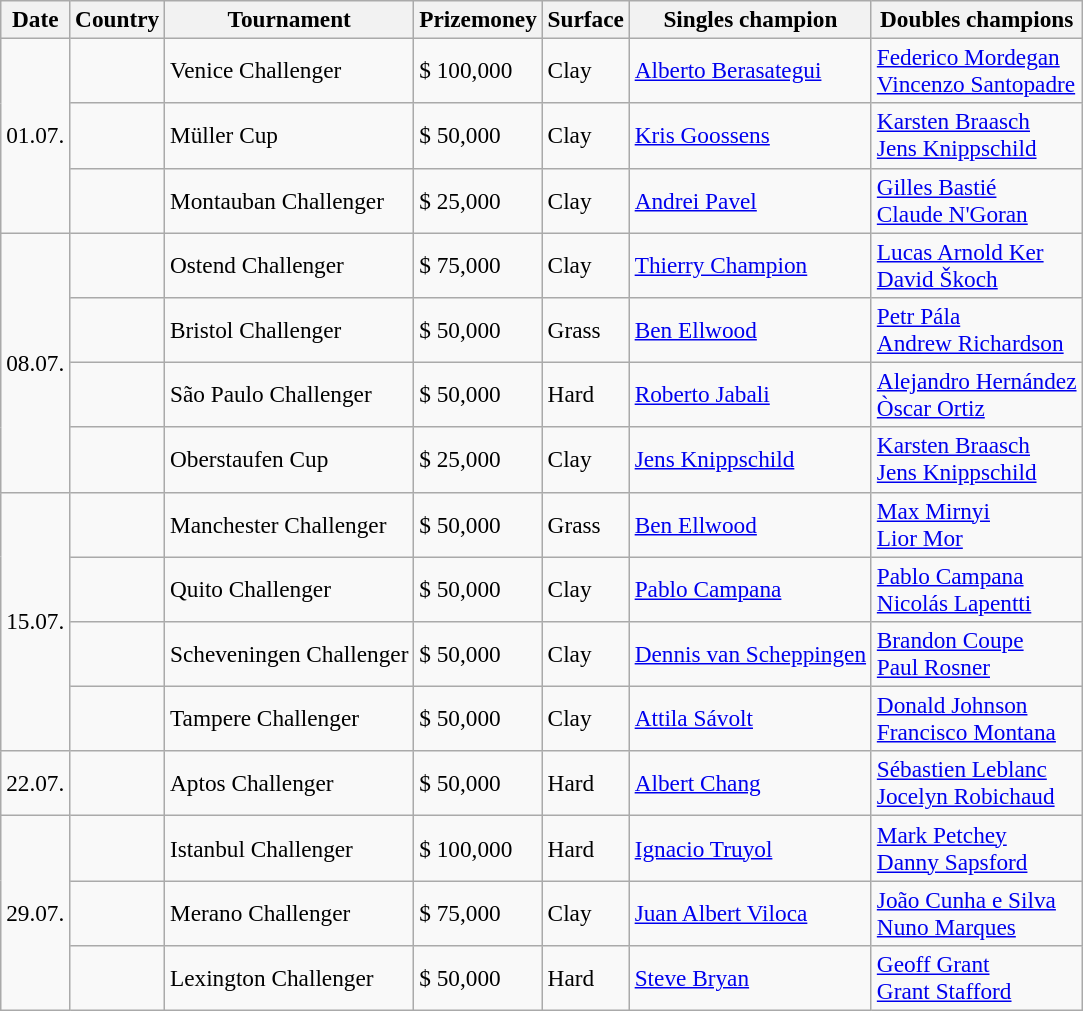<table class="sortable wikitable" style=font-size:97%>
<tr>
<th>Date</th>
<th>Country</th>
<th>Tournament</th>
<th>Prizemoney</th>
<th>Surface</th>
<th>Singles champion</th>
<th>Doubles champions</th>
</tr>
<tr>
<td rowspan="3">01.07.</td>
<td></td>
<td>Venice Challenger</td>
<td>$ 100,000</td>
<td>Clay</td>
<td> <a href='#'>Alberto Berasategui</a></td>
<td> <a href='#'>Federico Mordegan</a><br> <a href='#'>Vincenzo Santopadre</a></td>
</tr>
<tr>
<td></td>
<td>Müller Cup</td>
<td>$ 50,000</td>
<td>Clay</td>
<td> <a href='#'>Kris Goossens</a></td>
<td> <a href='#'>Karsten Braasch</a><br> <a href='#'>Jens Knippschild</a></td>
</tr>
<tr>
<td></td>
<td>Montauban Challenger</td>
<td>$ 25,000</td>
<td>Clay</td>
<td> <a href='#'>Andrei Pavel</a></td>
<td> <a href='#'>Gilles Bastié</a><br> <a href='#'>Claude N'Goran</a></td>
</tr>
<tr>
<td rowspan="4">08.07.</td>
<td></td>
<td>Ostend Challenger</td>
<td>$ 75,000</td>
<td>Clay</td>
<td> <a href='#'>Thierry Champion</a></td>
<td> <a href='#'>Lucas Arnold Ker</a><br> <a href='#'>David Škoch</a></td>
</tr>
<tr>
<td></td>
<td>Bristol Challenger</td>
<td>$ 50,000</td>
<td>Grass</td>
<td> <a href='#'>Ben Ellwood</a></td>
<td> <a href='#'>Petr Pála</a><br> <a href='#'>Andrew Richardson</a></td>
</tr>
<tr>
<td></td>
<td>São Paulo Challenger</td>
<td>$ 50,000</td>
<td>Hard</td>
<td> <a href='#'>Roberto Jabali</a></td>
<td> <a href='#'>Alejandro Hernández</a><br> <a href='#'>Òscar Ortiz</a></td>
</tr>
<tr>
<td></td>
<td>Oberstaufen Cup</td>
<td>$ 25,000</td>
<td>Clay</td>
<td> <a href='#'>Jens Knippschild</a></td>
<td> <a href='#'>Karsten Braasch</a><br> <a href='#'>Jens Knippschild</a></td>
</tr>
<tr>
<td rowspan="4">15.07.</td>
<td></td>
<td>Manchester Challenger</td>
<td>$ 50,000</td>
<td>Grass</td>
<td> <a href='#'>Ben Ellwood</a></td>
<td> <a href='#'>Max Mirnyi</a> <br>  <a href='#'>Lior Mor</a></td>
</tr>
<tr>
<td></td>
<td>Quito Challenger</td>
<td>$ 50,000</td>
<td>Clay</td>
<td> <a href='#'>Pablo Campana</a></td>
<td> <a href='#'>Pablo Campana</a> <br>  <a href='#'>Nicolás Lapentti</a></td>
</tr>
<tr>
<td></td>
<td>Scheveningen Challenger</td>
<td>$ 50,000</td>
<td>Clay</td>
<td> <a href='#'>Dennis van Scheppingen</a></td>
<td> <a href='#'>Brandon Coupe</a> <br>  <a href='#'>Paul Rosner</a></td>
</tr>
<tr>
<td></td>
<td>Tampere Challenger</td>
<td>$ 50,000</td>
<td>Clay</td>
<td> <a href='#'>Attila Sávolt</a></td>
<td> <a href='#'>Donald Johnson</a> <br>  <a href='#'>Francisco Montana</a></td>
</tr>
<tr>
<td>22.07.</td>
<td></td>
<td>Aptos Challenger</td>
<td>$ 50,000</td>
<td>Hard</td>
<td> <a href='#'>Albert Chang</a></td>
<td> <a href='#'>Sébastien Leblanc</a> <br>  <a href='#'>Jocelyn Robichaud</a></td>
</tr>
<tr>
<td rowspan="3">29.07.</td>
<td></td>
<td>Istanbul Challenger</td>
<td>$ 100,000</td>
<td>Hard</td>
<td> <a href='#'>Ignacio Truyol</a></td>
<td> <a href='#'>Mark Petchey</a><br> <a href='#'>Danny Sapsford</a></td>
</tr>
<tr>
<td></td>
<td>Merano Challenger</td>
<td>$ 75,000</td>
<td>Clay</td>
<td> <a href='#'>Juan Albert Viloca</a></td>
<td> <a href='#'>João Cunha e Silva</a><br> <a href='#'>Nuno Marques</a></td>
</tr>
<tr>
<td></td>
<td>Lexington Challenger</td>
<td>$ 50,000</td>
<td>Hard</td>
<td> <a href='#'>Steve Bryan</a></td>
<td> <a href='#'>Geoff Grant</a> <br>  <a href='#'>Grant Stafford</a></td>
</tr>
</table>
